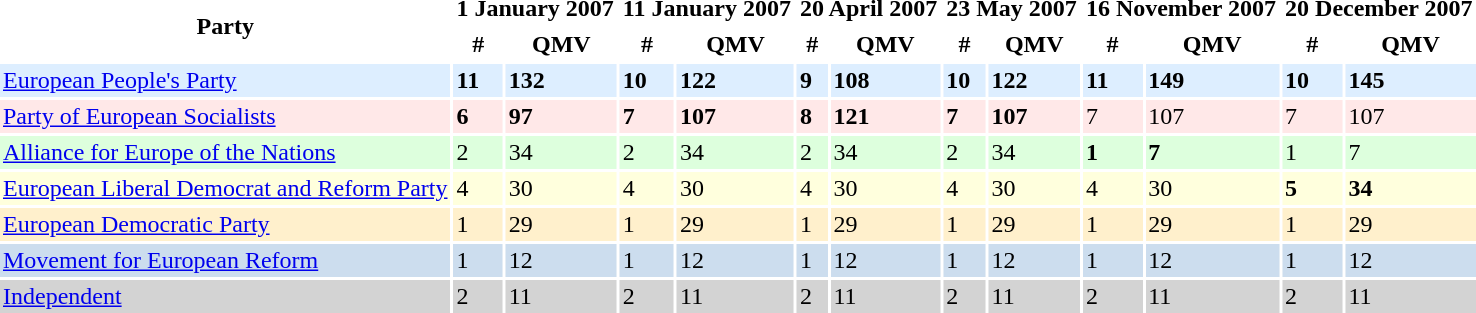<table border=0 cellpadding=2 cellspacing=2>
<tr ----bgcolor=lightgrey>
<th rowspan=2>Party</th>
<th colspan=2>1 January 2007</th>
<th colspan=2>11 January 2007</th>
<th colspan=2>20 April 2007</th>
<th colspan=2>23 May 2007</th>
<th colspan=2>16 November 2007</th>
<th colspan=2>20 December 2007</th>
</tr>
<tr ----bgcolor=lightgrey>
<th>#</th>
<th>QMV</th>
<th>#</th>
<th>QMV</th>
<th>#</th>
<th>QMV</th>
<th>#</th>
<th>QMV</th>
<th>#</th>
<th>QMV</th>
<th>#</th>
<th>QMV</th>
</tr>
<tr ---- bgcolor=#DDEEFF>
<td><a href='#'>European People's Party</a></td>
<td><strong>11</strong></td>
<td><strong>132</strong></td>
<td><strong>10</strong></td>
<td><strong>122</strong></td>
<td><strong>9</strong></td>
<td><strong>108</strong></td>
<td><strong>10</strong></td>
<td><strong>122</strong></td>
<td><strong>11</strong></td>
<td><strong>149</strong></td>
<td><strong>10</strong></td>
<td><strong>145</strong></td>
</tr>
<tr ---- bgcolor=#FFE8E8>
<td><a href='#'>Party of European Socialists</a></td>
<td><strong>6</strong></td>
<td><strong>97</strong></td>
<td><strong>7</strong></td>
<td><strong>107</strong></td>
<td><strong>8</strong></td>
<td><strong>121</strong></td>
<td><strong>7</strong></td>
<td><strong>107</strong></td>
<td>7</td>
<td>107</td>
<td>7</td>
<td>107</td>
</tr>
<tr ---- bgcolor=#DDFFDD>
<td><a href='#'>Alliance for Europe of the Nations</a></td>
<td>2</td>
<td>34</td>
<td>2</td>
<td>34</td>
<td>2</td>
<td>34</td>
<td>2</td>
<td>34</td>
<td><strong>1</strong></td>
<td><strong>7</strong></td>
<td>1</td>
<td>7</td>
</tr>
<tr ---- bgcolor=#FFFFDD>
<td><a href='#'>European Liberal Democrat and Reform Party</a></td>
<td>4</td>
<td>30</td>
<td>4</td>
<td>30</td>
<td>4</td>
<td>30</td>
<td>4</td>
<td>30</td>
<td>4</td>
<td>30</td>
<td><strong>5</strong></td>
<td><strong>34</strong></td>
</tr>
<tr ---- bgcolor=#FFF0CC>
<td><a href='#'>European Democratic Party</a></td>
<td>1</td>
<td>29</td>
<td>1</td>
<td>29</td>
<td>1</td>
<td>29</td>
<td>1</td>
<td>29</td>
<td>1</td>
<td>29</td>
<td>1</td>
<td>29</td>
</tr>
<tr ---- bgcolor=#CCDDEE>
<td><a href='#'>Movement for European Reform</a></td>
<td>1</td>
<td>12</td>
<td>1</td>
<td>12</td>
<td>1</td>
<td>12</td>
<td>1</td>
<td>12</td>
<td>1</td>
<td>12</td>
<td>1</td>
<td>12</td>
</tr>
<tr ---- bgcolor=lightgrey>
<td><a href='#'>Independent</a></td>
<td>2</td>
<td>11</td>
<td>2</td>
<td>11</td>
<td>2</td>
<td>11</td>
<td>2</td>
<td>11</td>
<td>2</td>
<td>11</td>
<td>2</td>
<td>11</td>
</tr>
</table>
